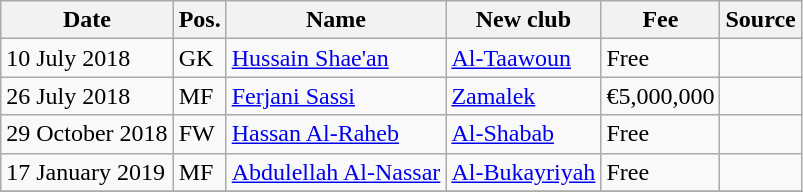<table class="wikitable" style="text-align:left">
<tr>
<th>Date</th>
<th>Pos.</th>
<th>Name</th>
<th>New club</th>
<th>Fee</th>
<th>Source</th>
</tr>
<tr>
<td>10 July 2018</td>
<td>GK</td>
<td> <a href='#'>Hussain Shae'an</a></td>
<td> <a href='#'>Al-Taawoun</a></td>
<td>Free</td>
<td></td>
</tr>
<tr>
<td>26 July 2018</td>
<td>MF</td>
<td> <a href='#'>Ferjani Sassi</a></td>
<td> <a href='#'>Zamalek</a></td>
<td>€5,000,000</td>
<td></td>
</tr>
<tr>
<td>29 October 2018</td>
<td>FW</td>
<td> <a href='#'>Hassan Al-Raheb</a></td>
<td> <a href='#'>Al-Shabab</a></td>
<td>Free</td>
<td></td>
</tr>
<tr>
<td>17 January 2019</td>
<td>MF</td>
<td> <a href='#'>Abdulellah Al-Nassar</a></td>
<td> <a href='#'>Al-Bukayriyah</a></td>
<td>Free</td>
<td></td>
</tr>
<tr>
</tr>
</table>
